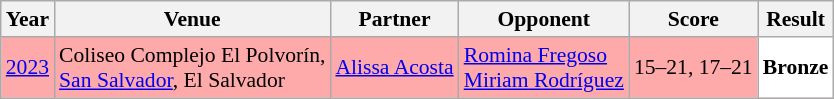<table class="sortable wikitable" style="font-size: 90%;">
<tr>
<th>Year</th>
<th>Venue</th>
<th>Partner</th>
<th>Opponent</th>
<th>Score</th>
<th>Result</th>
</tr>
<tr style="background:#FFAAAA">
<td align="center"><a href='#'>2023</a></td>
<td align="left">Coliseo Complejo El Polvorín,<br><a href='#'>San Salvador</a>, El Salvador</td>
<td align="left"> <a href='#'>Alissa Acosta</a></td>
<td align="left"> <a href='#'>Romina Fregoso</a><br> <a href='#'>Miriam Rodríguez</a></td>
<td align="left">15–21, 17–21</td>
<td style="text-align:left; background:white"> <strong>Bronze</strong></td>
</tr>
</table>
